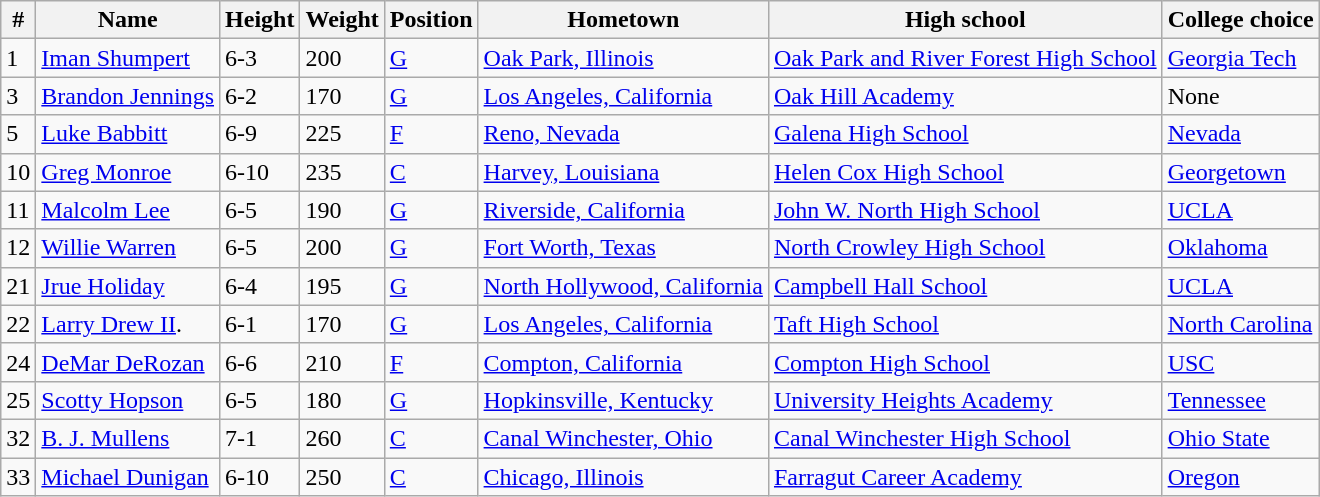<table class="wikitable sortable">
<tr>
<th>#</th>
<th>Name</th>
<th>Height</th>
<th>Weight</th>
<th>Position</th>
<th>Hometown</th>
<th>High school</th>
<th>College choice</th>
</tr>
<tr>
<td>1</td>
<td><a href='#'>Iman Shumpert</a></td>
<td>6-3</td>
<td>200</td>
<td><a href='#'>G</a></td>
<td><a href='#'>Oak Park, Illinois</a></td>
<td><a href='#'>Oak Park and River Forest High School</a></td>
<td><a href='#'>Georgia Tech</a></td>
</tr>
<tr>
<td>3</td>
<td><a href='#'>Brandon Jennings</a></td>
<td>6-2</td>
<td>170</td>
<td><a href='#'>G</a></td>
<td><a href='#'>Los Angeles, California</a></td>
<td><a href='#'>Oak Hill Academy</a></td>
<td>None</td>
</tr>
<tr>
<td>5</td>
<td><a href='#'>Luke Babbitt</a></td>
<td>6-9</td>
<td>225</td>
<td><a href='#'>F</a></td>
<td><a href='#'>Reno, Nevada</a></td>
<td><a href='#'>Galena High School</a></td>
<td><a href='#'>Nevada</a></td>
</tr>
<tr>
<td>10</td>
<td><a href='#'>Greg Monroe</a></td>
<td>6-10</td>
<td>235</td>
<td><a href='#'>C</a></td>
<td><a href='#'>Harvey, Louisiana</a></td>
<td><a href='#'>Helen Cox High School</a></td>
<td><a href='#'>Georgetown</a></td>
</tr>
<tr>
<td>11</td>
<td><a href='#'>Malcolm Lee</a></td>
<td>6-5</td>
<td>190</td>
<td><a href='#'>G</a></td>
<td><a href='#'>Riverside, California</a></td>
<td><a href='#'>John W. North High School</a></td>
<td><a href='#'>UCLA</a></td>
</tr>
<tr>
<td>12</td>
<td><a href='#'>Willie Warren</a></td>
<td>6-5</td>
<td>200</td>
<td><a href='#'>G</a></td>
<td><a href='#'>Fort Worth, Texas</a></td>
<td><a href='#'>North Crowley High School</a></td>
<td><a href='#'>Oklahoma</a></td>
</tr>
<tr>
<td>21</td>
<td><a href='#'>Jrue Holiday</a></td>
<td>6-4</td>
<td>195</td>
<td><a href='#'>G</a></td>
<td><a href='#'>North Hollywood, California</a></td>
<td><a href='#'>Campbell Hall School</a></td>
<td><a href='#'>UCLA</a></td>
</tr>
<tr>
<td>22</td>
<td><a href='#'>Larry Drew II</a>.</td>
<td>6-1</td>
<td>170</td>
<td><a href='#'>G</a></td>
<td><a href='#'>Los Angeles, California</a></td>
<td><a href='#'>Taft High School</a></td>
<td><a href='#'>North Carolina</a></td>
</tr>
<tr>
<td>24</td>
<td><a href='#'>DeMar DeRozan</a></td>
<td>6-6</td>
<td>210</td>
<td><a href='#'>F</a></td>
<td><a href='#'>Compton, California</a></td>
<td><a href='#'>Compton High School</a></td>
<td><a href='#'>USC</a></td>
</tr>
<tr>
<td>25</td>
<td><a href='#'>Scotty Hopson</a></td>
<td>6-5</td>
<td>180</td>
<td><a href='#'>G</a></td>
<td><a href='#'>Hopkinsville, Kentucky</a></td>
<td><a href='#'>University Heights Academy</a></td>
<td><a href='#'>Tennessee</a></td>
</tr>
<tr>
<td>32</td>
<td><a href='#'>B. J. Mullens</a></td>
<td>7-1</td>
<td>260</td>
<td><a href='#'>C</a></td>
<td><a href='#'>Canal Winchester, Ohio</a></td>
<td><a href='#'>Canal Winchester High School</a></td>
<td><a href='#'>Ohio State</a></td>
</tr>
<tr>
<td>33</td>
<td><a href='#'>Michael Dunigan</a></td>
<td>6-10</td>
<td>250</td>
<td><a href='#'>C</a></td>
<td><a href='#'>Chicago, Illinois</a></td>
<td><a href='#'>Farragut Career Academy</a></td>
<td><a href='#'>Oregon</a></td>
</tr>
</table>
